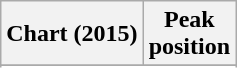<table class="wikitable sortable plainrowheaders">
<tr>
<th>Chart (2015)</th>
<th>Peak<br>position</th>
</tr>
<tr>
</tr>
<tr>
</tr>
</table>
